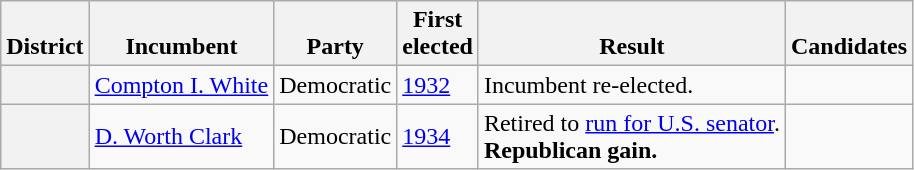<table class=wikitable>
<tr valign=bottom>
<th>District</th>
<th>Incumbent</th>
<th>Party</th>
<th>First<br>elected</th>
<th>Result</th>
<th>Candidates</th>
</tr>
<tr>
<th></th>
<td><a href='#'>Compton I. White</a></td>
<td>Democratic</td>
<td><a href='#'>1932</a></td>
<td>Incumbent re-elected.</td>
<td nowrap></td>
</tr>
<tr>
<th></th>
<td><a href='#'>D. Worth Clark</a></td>
<td>Democratic</td>
<td><a href='#'>1934</a></td>
<td>Retired to <a href='#'>run for U.S. senator</a>.<br><strong>Republican gain.</strong></td>
<td nowrap></td>
</tr>
</table>
